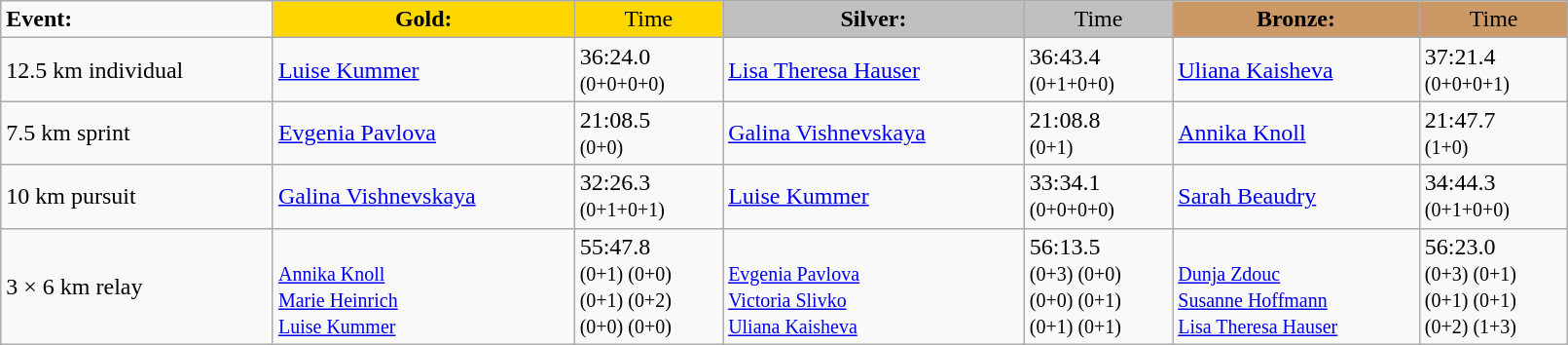<table class="wikitable" width=85%>
<tr>
<td><strong>Event:</strong></td>
<td style="text-align:center;background-color:gold;"><strong>Gold:</strong></td>
<td style="text-align:center;background-color:gold;">Time</td>
<td style="text-align:center;background-color:silver;"><strong>Silver:</strong></td>
<td style="text-align:center;background-color:silver;">Time</td>
<td style="text-align:center;background-color:#CC9966;"><strong>Bronze:</strong></td>
<td style="text-align:center;background-color:#CC9966;">Time</td>
</tr>
<tr>
<td>12.5 km individual<br><em></em></td>
<td><a href='#'>Luise Kummer</a><br><small></small></td>
<td>36:24.0<br><small>(0+0+0+0)</small></td>
<td><a href='#'>Lisa Theresa Hauser</a><br><small></small></td>
<td>36:43.4<br><small>(0+1+0+0)</small></td>
<td><a href='#'>Uliana Kaisheva</a><br><small></small></td>
<td>37:21.4<br><small>(0+0+0+1)</small></td>
</tr>
<tr>
<td>7.5 km sprint<br><em></em></td>
<td><a href='#'>Evgenia Pavlova</a><br><small></small></td>
<td>21:08.5<br><small>(0+0)</small></td>
<td><a href='#'>Galina Vishnevskaya</a><br><small></small></td>
<td>21:08.8<br><small>(0+1)</small></td>
<td><a href='#'>Annika Knoll</a><br><small></small></td>
<td>21:47.7<br><small>(1+0)</small></td>
</tr>
<tr>
<td>10 km pursuit<br><em></em></td>
<td><a href='#'>Galina Vishnevskaya</a><br><small></small></td>
<td>32:26.3<br><small>(0+1+0+1)</small></td>
<td><a href='#'>Luise Kummer</a><br><small></small></td>
<td>33:34.1<br><small>(0+0+0+0)</small></td>
<td><a href='#'>Sarah Beaudry </a><br><small></small></td>
<td>34:44.3<br><small>(0+1+0+0)</small></td>
</tr>
<tr>
<td>3 × 6 km relay<br><em></em></td>
<td>  <br><small><a href='#'>Annika Knoll</a><br><a href='#'>Marie Heinrich </a><br><a href='#'>Luise Kummer</a></small></td>
<td>55:47.8<br><small>(0+1) (0+0)<br>(0+1) (0+2)<br>(0+0) (0+0) </small></td>
<td>  <br><small><a href='#'>Evgenia Pavlova</a><br><a href='#'>Victoria Slivko</a><br><a href='#'>Uliana Kaisheva </a></small></td>
<td>56:13.5<br><small>(0+3) (0+0)<br>(0+0) (0+1)<br>(0+1) (0+1) </small></td>
<td>  <br><small><a href='#'>Dunja Zdouc</a><br><a href='#'>Susanne Hoffmann</a><br><a href='#'>Lisa Theresa Hauser</a></small></td>
<td>56:23.0<br><small>(0+3) (0+1)<br>(0+1) (0+1)<br>(0+2) (1+3) </small></td>
</tr>
</table>
